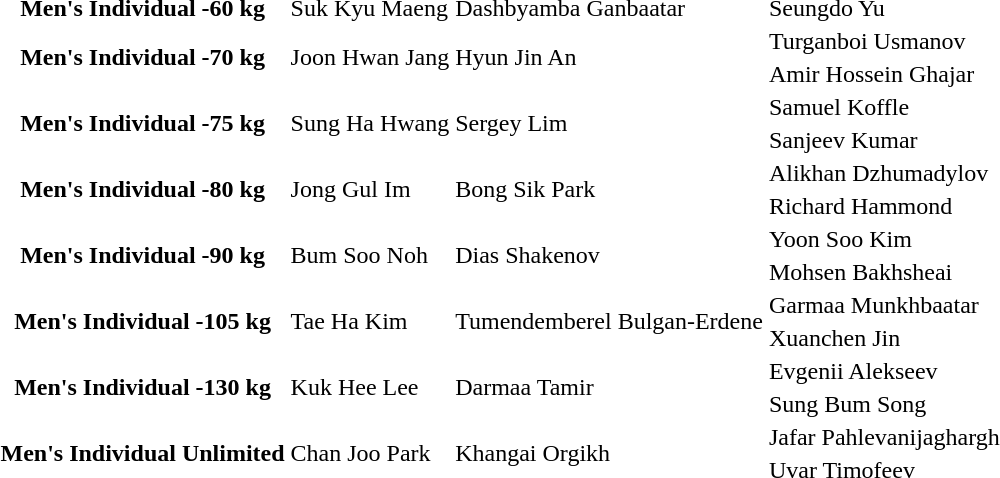<table>
<tr>
<th scope=row rowspan=1>Men's Individual -60 kg</th>
<td rowspan=1> Suk Kyu Maeng</td>
<td rowspan=1> Dashbyamba Ganbaatar</td>
<td rowspan=1> Seungdo Yu</td>
</tr>
<tr>
<th scope=row rowspan=2>Men's Individual -70 kg</th>
<td rowspan=2> Joon Hwan Jang</td>
<td rowspan=2> Hyun Jin An</td>
<td> Turganboi Usmanov</td>
</tr>
<tr>
<td> Amir Hossein Ghajar</td>
</tr>
<tr>
<th scope=row rowspan=2>Men's Individual -75 kg</th>
<td rowspan=2> Sung Ha Hwang</td>
<td rowspan=2> Sergey Lim</td>
<td> Samuel Koffle</td>
</tr>
<tr>
<td> Sanjeev Kumar</td>
</tr>
<tr>
<th scope=row rowspan=2>Men's Individual -80 kg</th>
<td rowspan=2> Jong Gul Im</td>
<td rowspan=2> Bong Sik Park</td>
<td> Alikhan Dzhumadylov</td>
</tr>
<tr>
<td> Richard Hammond</td>
</tr>
<tr>
<th scope=row rowspan=2>Men's Individual -90 kg</th>
<td rowspan=2> Bum Soo Noh</td>
<td rowspan=2> Dias Shakenov</td>
<td> Yoon Soo Kim</td>
</tr>
<tr>
<td> Mohsen Bakhsheai</td>
</tr>
<tr>
<th scope=row rowspan=2>Men's Individual -105 kg</th>
<td rowspan=2> Tae Ha Kim</td>
<td rowspan=2> Tumendemberel Bulgan-Erdene</td>
<td> Garmaa Munkhbaatar</td>
</tr>
<tr>
<td> Xuanchen Jin</td>
</tr>
<tr>
<th scope=row rowspan=2>Men's Individual -130 kg</th>
<td rowspan=2> Kuk Hee Lee</td>
<td rowspan=2> Darmaa Tamir</td>
<td> Evgenii Alekseev</td>
</tr>
<tr>
<td> Sung Bum Song</td>
</tr>
<tr>
<th scope=row rowspan=2>Men's Individual Unlimited</th>
<td rowspan=2> Chan Joo Park</td>
<td rowspan=2> Khangai Orgikh</td>
<td> Jafar Pahlevanijaghargh</td>
</tr>
<tr>
<td> Uvar Timofeev</td>
</tr>
</table>
